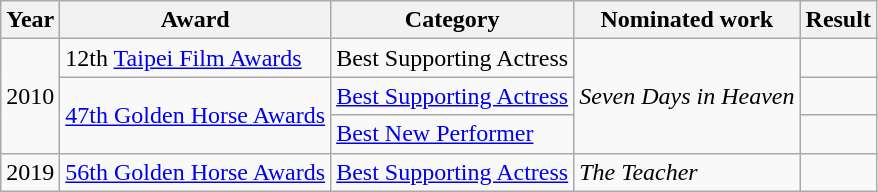<table class="wikitable sortable">
<tr>
<th>Year</th>
<th>Award</th>
<th>Category</th>
<th>Nominated work</th>
<th>Result</th>
</tr>
<tr>
<td rowspan=3>2010</td>
<td>12th <a href='#'>Taipei Film Awards</a></td>
<td>Best Supporting Actress</td>
<td rowspan=3><em>Seven Days in Heaven</em></td>
<td></td>
</tr>
<tr>
<td rowspan=2><a href='#'>47th Golden Horse Awards</a></td>
<td><a href='#'>Best Supporting Actress</a></td>
<td></td>
</tr>
<tr>
<td><a href='#'>Best New Performer</a></td>
<td></td>
</tr>
<tr>
<td>2019</td>
<td><a href='#'>56th Golden Horse Awards</a></td>
<td><a href='#'>Best Supporting Actress</a></td>
<td><em>The Teacher</em></td>
<td></td>
</tr>
</table>
